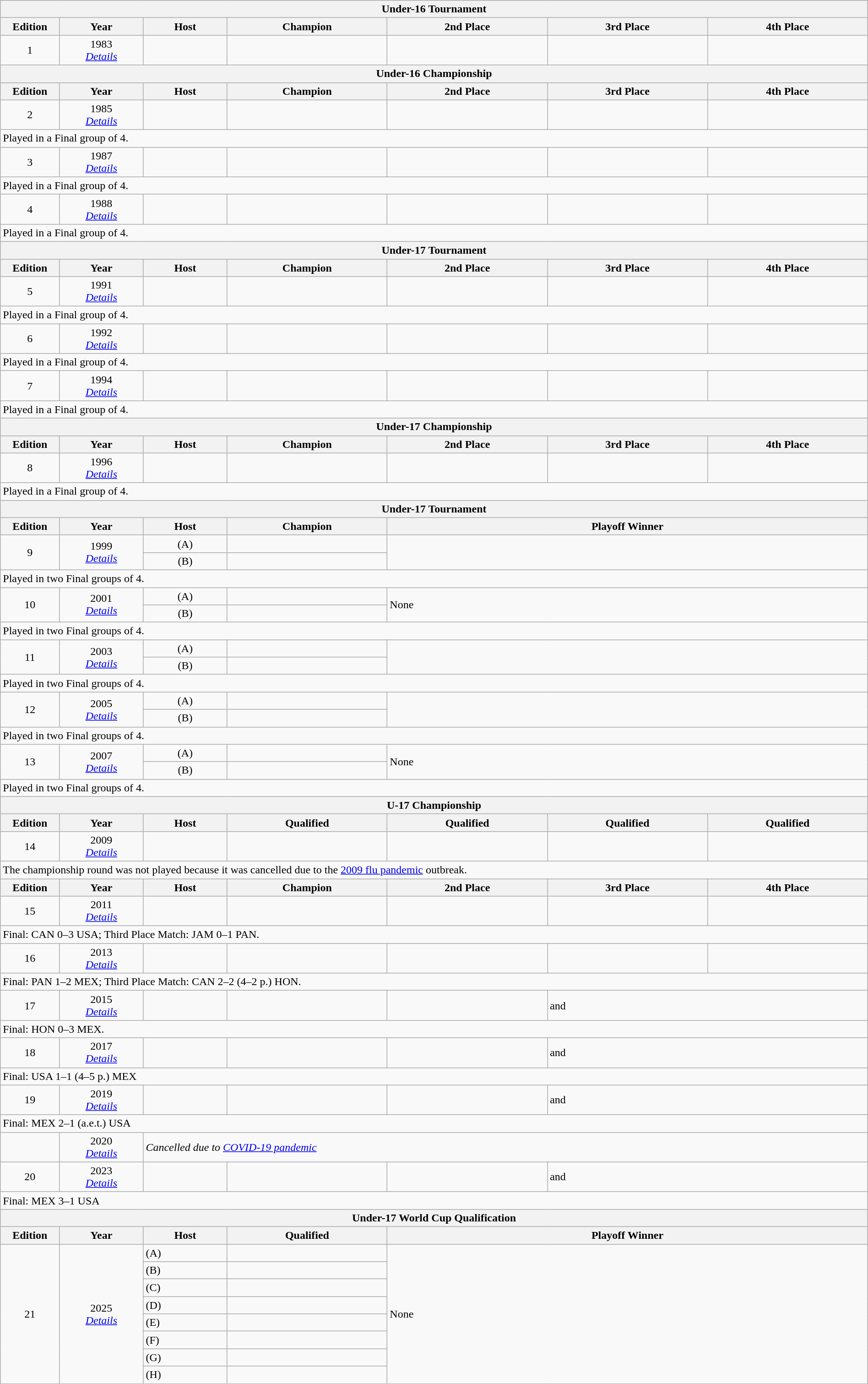<table class="wikitable" width="100%">
<tr>
<th colspan="7">Under-16 Tournament</th>
</tr>
<tr>
<th width="30">Edition</th>
<th width="75">Year</th>
<th width="75">Host</th>
<th width="150">Champion</th>
<th width="150">2nd Place</th>
<th width="150">3rd Place</th>
<th width="150">4th Place</th>
</tr>
<tr>
<td align="center">1</td>
<td align="center">1983<br><a href='#'><em>Details</em></a></td>
<td align="center"></td>
<td></td>
<td></td>
<td></td>
<td></td>
</tr>
<tr>
<th colspan="7">Under-16 Championship</th>
</tr>
<tr>
<th width="30">Edition</th>
<th width="75">Year</th>
<th width="75">Host</th>
<th width="150">Champion</th>
<th width="150">2nd Place</th>
<th width="150">3rd Place</th>
<th width="150">4th Place</th>
</tr>
<tr>
<td align="center">2</td>
<td align="center">1985<br><a href='#'><em>Details</em></a></td>
<td align="center"></td>
<td></td>
<td></td>
<td></td>
<td></td>
</tr>
<tr>
<td colspan="7">Played in a Final group of 4.</td>
</tr>
<tr>
<td align="center">3</td>
<td align="center">1987<br><a href='#'><em>Details</em></a></td>
<td align="center"></td>
<td></td>
<td></td>
<td></td>
<td></td>
</tr>
<tr>
<td colspan="7">Played in a Final group of 4.</td>
</tr>
<tr>
<td align="center">4</td>
<td align="center">1988<br><a href='#'><em>Details</em></a></td>
<td align="center"></td>
<td></td>
<td></td>
<td></td>
<td></td>
</tr>
<tr>
<td colspan="7">Played in a Final group of 4.</td>
</tr>
<tr>
<th colspan="7">Under-17 Tournament</th>
</tr>
<tr>
<th width="30">Edition</th>
<th width="75">Year</th>
<th width="75">Host</th>
<th width="150">Champion</th>
<th width="150">2nd Place</th>
<th width="150">3rd Place</th>
<th width="150">4th Place</th>
</tr>
<tr>
<td align="center">5</td>
<td align="center">1991<br><a href='#'><em>Details</em></a></td>
<td align="center"></td>
<td></td>
<td></td>
<td></td>
<td></td>
</tr>
<tr>
<td colspan="7">Played in a Final group of 4.</td>
</tr>
<tr>
<td align="center">6</td>
<td align="center">1992<br><a href='#'><em>Details</em></a></td>
<td align="center"></td>
<td></td>
<td></td>
<td></td>
<td></td>
</tr>
<tr>
<td colspan="7">Played in a Final group of 4.</td>
</tr>
<tr>
<td align="center">7</td>
<td align="center">1994<br><a href='#'><em>Details</em></a></td>
<td align="center"></td>
<td></td>
<td></td>
<td></td>
<td></td>
</tr>
<tr>
<td colspan="7">Played in a Final group of 4.</td>
</tr>
<tr>
<th colspan="8">Under-17 Championship</th>
</tr>
<tr>
<th width="30">Edition</th>
<th width="75">Year</th>
<th width="75">Host</th>
<th width="150">Champion</th>
<th width="150">2nd Place</th>
<th width="150">3rd Place</th>
<th width="150">4th Place</th>
</tr>
<tr>
<td align="center">8</td>
<td align="center">1996<br><a href='#'><em>Details</em></a></td>
<td align="center"></td>
<td></td>
<td></td>
<td></td>
<td></td>
</tr>
<tr>
<td colspan="7">Played in a Final group of 4.</td>
</tr>
<tr>
<th colspan="7">Under-17 Tournament</th>
</tr>
<tr>
<th width="30">Edition</th>
<th width="75">Year</th>
<th width="75">Host</th>
<th width="150">Champion</th>
<th width="150" colspan="3">Playoff Winner</th>
</tr>
<tr>
<td align="center" rowspan="2">9</td>
<td align="center" rowspan="2">1999<br><a href='#'><em>Details</em></a></td>
<td align="center"> (A)</td>
<td></td>
<td rowspan="2" colspan="3"></td>
</tr>
<tr>
<td align="center"> (B)</td>
<td></td>
</tr>
<tr>
<td colspan="7">Played in two Final groups of 4.</td>
</tr>
<tr>
<td align="center" rowspan="2">10</td>
<td align="center" rowspan="2">2001<br><a href='#'><em>Details</em></a></td>
<td align="center"> (A)</td>
<td></td>
<td rowspan="2" colspan="3">None</td>
</tr>
<tr>
<td align="center"> (B)</td>
<td></td>
</tr>
<tr>
<td colspan="7">Played in two Final groups of 4.</td>
</tr>
<tr>
<td align="center" rowspan="2">11</td>
<td align="center" rowspan="2">2003<br><a href='#'><em>Details</em></a></td>
<td align="center"> (A)</td>
<td></td>
<td rowspan="2" colspan="3"></td>
</tr>
<tr>
<td align="center"> (B)</td>
<td></td>
</tr>
<tr>
<td colspan="7">Played in two Final groups of 4.</td>
</tr>
<tr>
<td align="center" rowspan="2">12</td>
<td align="center" rowspan="2">2005<br><a href='#'><em>Details</em></a></td>
<td align="center"> (A)</td>
<td></td>
<td rowspan="2" colspan="3"></td>
</tr>
<tr>
<td align="center"> (B)</td>
<td></td>
</tr>
<tr>
<td colspan="7">Played in two Final groups of 4.</td>
</tr>
<tr>
<td align="center" rowspan="2">13</td>
<td align="center" rowspan="2">2007<br><a href='#'><em>Details</em></a></td>
<td align="center"> (A)</td>
<td></td>
<td rowspan="2" colspan="3">None</td>
</tr>
<tr>
<td align="center"> (B)</td>
<td></td>
</tr>
<tr>
<td colspan="7">Played in two Final groups of 4.</td>
</tr>
<tr>
<th colspan="7">U-17 Championship</th>
</tr>
<tr>
<th width="30">Edition</th>
<th width="75">Year</th>
<th width="75">Host</th>
<th width="150">Qualified</th>
<th width="150">Qualified</th>
<th width="150">Qualified</th>
<th width="150">Qualified</th>
</tr>
<tr>
<td align="center">14</td>
<td align="center">2009<br><a href='#'><em>Details</em></a></td>
<td align="center"></td>
<td></td>
<td></td>
<td></td>
<td></td>
</tr>
<tr>
<td colspan="7">The championship round was not played because it was cancelled due to the <a href='#'>2009 flu pandemic</a> outbreak.</td>
</tr>
<tr>
<th width="30">Edition</th>
<th width="75">Year</th>
<th width="75">Host</th>
<th width="150">Champion</th>
<th width="150">2nd Place</th>
<th width="150">3rd Place</th>
<th width="150">4th Place</th>
</tr>
<tr>
<td align="center">15</td>
<td align="center">2011<br><a href='#'><em>Details</em></a></td>
<td align="center"></td>
<td></td>
<td></td>
<td></td>
<td></td>
</tr>
<tr>
<td colspan="7">Final: CAN 0–3 USA; Third Place Match: JAM 0–1 PAN.</td>
</tr>
<tr>
<td align="center">16</td>
<td align="center">2013<br><a href='#'><em>Details</em></a></td>
<td align="center"></td>
<td></td>
<td></td>
<td></td>
<td></td>
</tr>
<tr>
<td colspan="7">Final: PAN 1–2 MEX; Third Place Match: CAN 2–2 (4–2 p.) HON.</td>
</tr>
<tr>
<td align="center">17</td>
<td align="center">2015<br><a href='#'><em>Details</em></a></td>
<td align="center"></td>
<td></td>
<td></td>
<td colspan="2"> and </td>
</tr>
<tr>
<td colspan="7">Final: HON 0–3 MEX.</td>
</tr>
<tr>
<td align="center">18</td>
<td align="center">2017<br><a href='#'><em>Details</em></a></td>
<td align="center"></td>
<td></td>
<td></td>
<td colspan="2"> and </td>
</tr>
<tr>
<td colspan="7">Final: USA 1–1 (4–5 p.) MEX</td>
</tr>
<tr>
<td align="center">19</td>
<td align="center">2019<br><a href='#'><em>Details</em></a></td>
<td align="center"></td>
<td></td>
<td></td>
<td colspan="2"> and </td>
</tr>
<tr>
<td colspan="7">Final: MEX 2–1 (a.e.t.) USA</td>
</tr>
<tr>
<td align="center"></td>
<td align="center">2020<br><a href='#'><em>Details</em></a></td>
<td colspan=5><em>Cancelled due to <a href='#'>COVID-19 pandemic</a></em></td>
</tr>
<tr>
<td align="center">20</td>
<td align="center">2023<br><a href='#'><em>Details</em></a></td>
<td align="center"></td>
<td></td>
<td></td>
<td colspan="2"> and </td>
</tr>
<tr>
<td colspan="7">Final: MEX 3–1 USA</td>
</tr>
<tr>
<th colspan="7">Under-17 World Cup Qualification</th>
</tr>
<tr>
<th>Edition</th>
<th>Year</th>
<th>Host</th>
<th>Qualified</th>
<th colspan="3">Playoff Winner</th>
</tr>
<tr>
<td align="center" rowspan="8">21</td>
<td align="center" rowspan="8">2025<br><a href='#'><em>Details</em></a></td>
<td> (A)</td>
<td></td>
<td colspan="3" rowspan="8">None</td>
</tr>
<tr>
<td> (B)</td>
<td></td>
</tr>
<tr>
<td> (C)</td>
<td></td>
</tr>
<tr>
<td> (D)</td>
<td></td>
</tr>
<tr>
<td> (E)</td>
<td></td>
</tr>
<tr>
<td> (F)</td>
<td></td>
</tr>
<tr>
<td> (G)</td>
<td></td>
</tr>
<tr>
<td> (H)</td>
<td></td>
</tr>
</table>
